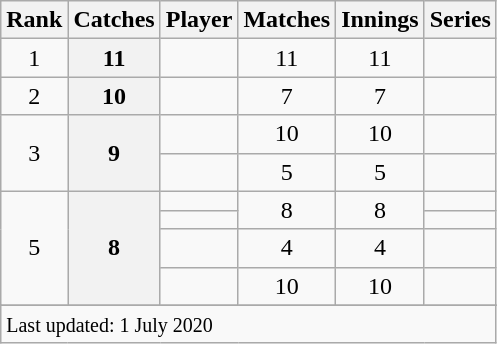<table class="wikitable plainrowheaders sortable">
<tr>
<th scope=col>Rank</th>
<th scope=col>Catches</th>
<th scope=col>Player</th>
<th scope=col>Matches</th>
<th scope=col>Innings</th>
<th scope=col>Series</th>
</tr>
<tr>
<td align=center>1</td>
<th scope=row style="text-align:center;">11</th>
<td></td>
<td align=center>11</td>
<td align=center>11</td>
<td></td>
</tr>
<tr>
<td align=center>2</td>
<th scope=row style="text-align:center;">10</th>
<td></td>
<td align=center>7</td>
<td align=center>7</td>
<td></td>
</tr>
<tr>
<td align=center rowspan=2>3</td>
<th scope=row style="text-align:center;" rowspan=2>9</th>
<td></td>
<td align=center>10</td>
<td align=center>10</td>
<td></td>
</tr>
<tr>
<td></td>
<td align=center>5</td>
<td align=center>5</td>
<td></td>
</tr>
<tr>
<td align=center rowspan=4>5</td>
<th scope=row style="text-align:center;" rowspan=4>8</th>
<td></td>
<td align=center rowspan=2>8</td>
<td align=center rowspan=2>8</td>
<td></td>
</tr>
<tr>
<td></td>
<td></td>
</tr>
<tr>
<td></td>
<td align=center>4</td>
<td align=center>4</td>
<td></td>
</tr>
<tr>
<td></td>
<td align=center>10</td>
<td align=center>10</td>
<td></td>
</tr>
<tr>
</tr>
<tr class=sortbottom>
<td colspan=6><small>Last updated: 1 July 2020</small></td>
</tr>
</table>
